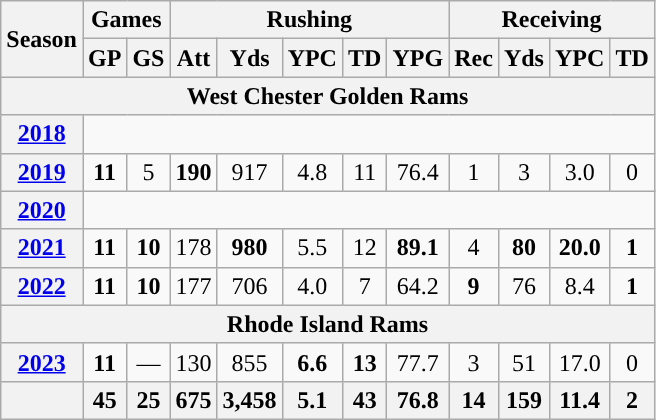<table class="wikitable" style="text-align:center;">
<tr>
<th rowspan="2">Season</th>
<th colspan="2">Games</th>
<th colspan="5">Rushing</th>
<th colspan="4">Receiving</th>
</tr>
<tr>
<th>GP</th>
<th>GS</th>
<th>Att</th>
<th>Yds</th>
<th>YPC</th>
<th>TD</th>
<th>YPG</th>
<th>Rec</th>
<th>Yds</th>
<th>YPC</th>
<th>TD</th>
</tr>
<tr>
<th colspan="12">West Chester Golden Rams</th>
</tr>
<tr>
<th><a href='#'>2018</a></th>
<td colspan="11"></td>
</tr>
<tr>
<th><a href='#'>2019</a></th>
<td><strong>11</strong></td>
<td>5</td>
<td><strong>190</strong></td>
<td>917</td>
<td>4.8</td>
<td>11</td>
<td>76.4</td>
<td>1</td>
<td>3</td>
<td>3.0</td>
<td>0</td>
</tr>
<tr>
<th><a href='#'>2020</a></th>
<td colspan="11"></td>
</tr>
<tr>
<th><a href='#'>2021</a></th>
<td><strong>11</strong></td>
<td><strong>10</strong></td>
<td>178</td>
<td><strong>980</strong></td>
<td>5.5</td>
<td>12</td>
<td><strong>89.1</strong></td>
<td>4</td>
<td><strong>80</strong></td>
<td><strong>20.0</strong></td>
<td><strong>1</strong></td>
</tr>
<tr>
<th><a href='#'>2022</a></th>
<td><strong>11</strong></td>
<td><strong>10</strong></td>
<td>177</td>
<td>706</td>
<td>4.0</td>
<td>7</td>
<td>64.2</td>
<td><strong>9</strong></td>
<td>76</td>
<td>8.4</td>
<td><strong>1</strong></td>
</tr>
<tr>
<th colspan="12">Rhode Island Rams</th>
</tr>
<tr>
<th><a href='#'>2023</a></th>
<td><strong>11</strong></td>
<td>—</td>
<td>130</td>
<td>855</td>
<td><strong>6.6</strong></td>
<td><strong>13</strong></td>
<td>77.7</td>
<td>3</td>
<td>51</td>
<td>17.0</td>
<td>0</td>
</tr>
<tr>
<th></th>
<th>45</th>
<th>25</th>
<th>675</th>
<th>3,458</th>
<th>5.1</th>
<th>43</th>
<th>76.8</th>
<th>14</th>
<th>159</th>
<th>11.4</th>
<th>2</th>
</tr>
</table>
